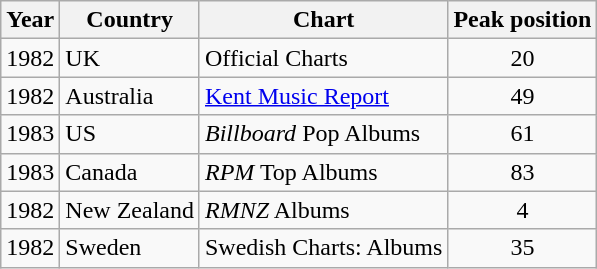<table class="wikitable">
<tr>
<th align="left">Year</th>
<th align="left">Country</th>
<th align="left">Chart</th>
<th align="left">Peak position</th>
</tr>
<tr>
<td align="left">1982</td>
<td align="left">UK</td>
<td align="left">Official Charts</td>
<td align="center">20</td>
</tr>
<tr>
<td align="left">1982</td>
<td align="left">Australia</td>
<td align="left"><a href='#'>Kent Music Report</a></td>
<td align="center">49</td>
</tr>
<tr>
<td align="left">1983</td>
<td align="left">US</td>
<td align="left"><em>Billboard</em> Pop Albums</td>
<td align="center">61</td>
</tr>
<tr>
<td align="left">1983</td>
<td align="left">Canada</td>
<td align="left"><em>RPM</em> Top Albums</td>
<td align="center">83</td>
</tr>
<tr>
<td align="left">1982</td>
<td align="left">New Zealand</td>
<td align="left"><em>RMNZ</em> Albums</td>
<td align="center">4</td>
</tr>
<tr>
<td align="left">1982</td>
<td align="left">Sweden</td>
<td align="left">Swedish Charts: Albums</td>
<td align="center">35</td>
</tr>
</table>
